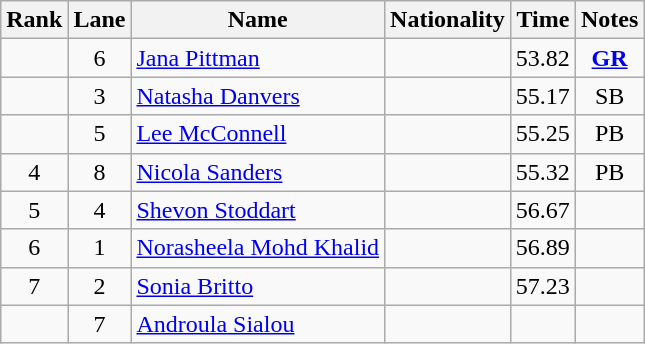<table class="wikitable sortable" style="text-align:center">
<tr>
<th>Rank</th>
<th>Lane</th>
<th>Name</th>
<th>Nationality</th>
<th>Time</th>
<th>Notes</th>
</tr>
<tr>
<td></td>
<td>6</td>
<td align=left><a href='#'>Jana Pittman</a></td>
<td align=left></td>
<td>53.82</td>
<td><strong><a href='#'>GR</a></strong></td>
</tr>
<tr>
<td></td>
<td>3</td>
<td align=left><a href='#'>Natasha Danvers</a></td>
<td align=left></td>
<td>55.17</td>
<td>SB</td>
</tr>
<tr>
<td></td>
<td>5</td>
<td align=left><a href='#'>Lee McConnell</a></td>
<td align=left></td>
<td>55.25</td>
<td>PB</td>
</tr>
<tr>
<td>4</td>
<td>8</td>
<td align=left><a href='#'>Nicola Sanders</a></td>
<td align=left></td>
<td>55.32</td>
<td>PB</td>
</tr>
<tr>
<td>5</td>
<td>4</td>
<td align=left><a href='#'>Shevon Stoddart</a></td>
<td align=left></td>
<td>56.67</td>
<td></td>
</tr>
<tr>
<td>6</td>
<td>1</td>
<td align=left><a href='#'>Norasheela Mohd Khalid</a></td>
<td align=left></td>
<td>56.89</td>
<td></td>
</tr>
<tr>
<td>7</td>
<td>2</td>
<td align=left><a href='#'>Sonia Britto</a></td>
<td align=left></td>
<td>57.23</td>
<td></td>
</tr>
<tr>
<td></td>
<td>7</td>
<td align=left><a href='#'>Androula Sialou</a></td>
<td align=left></td>
<td></td>
<td></td>
</tr>
</table>
